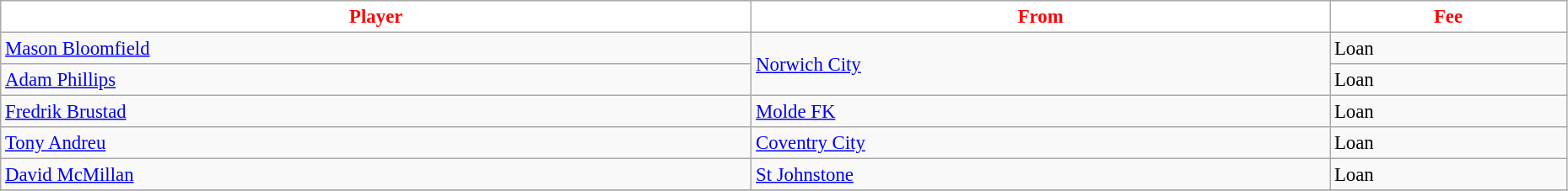<table class="wikitable" style="text-align:left; font-size:95%;width:98%;">
<tr>
<th style="background:white; color:red;">Player</th>
<th style="background:white; color:red;">From</th>
<th style="background:white; color:red;">Fee</th>
</tr>
<tr>
<td> <a href='#'>Mason Bloomfield</a></td>
<td rowspan=2> <a href='#'>Norwich City</a></td>
<td>Loan</td>
</tr>
<tr>
<td> <a href='#'>Adam Phillips</a></td>
<td>Loan</td>
</tr>
<tr>
<td> <a href='#'>Fredrik Brustad</a></td>
<td> <a href='#'>Molde FK</a></td>
<td>Loan</td>
</tr>
<tr>
<td> <a href='#'>Tony Andreu</a></td>
<td> <a href='#'>Coventry City</a></td>
<td>Loan</td>
</tr>
<tr>
<td> <a href='#'>David McMillan</a></td>
<td> <a href='#'>St Johnstone</a></td>
<td>Loan</td>
</tr>
<tr>
</tr>
</table>
